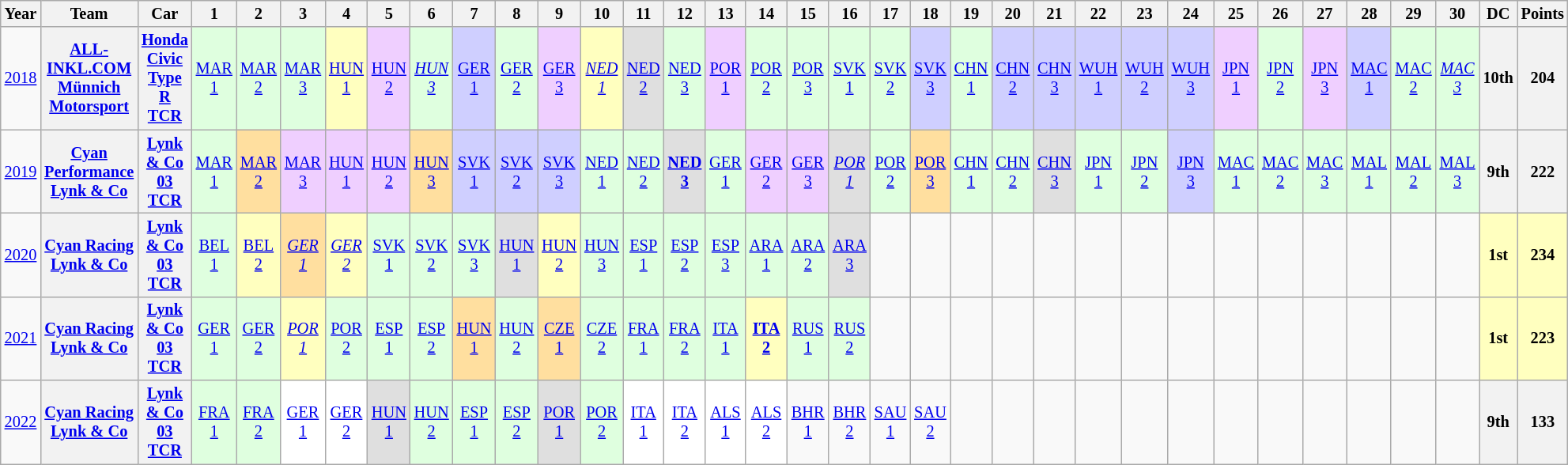<table class="wikitable" style="text-align:center; font-size:85%">
<tr>
<th>Year</th>
<th>Team</th>
<th>Car</th>
<th>1</th>
<th>2</th>
<th>3</th>
<th>4</th>
<th>5</th>
<th>6</th>
<th>7</th>
<th>8</th>
<th>9</th>
<th>10</th>
<th>11</th>
<th>12</th>
<th>13</th>
<th>14</th>
<th>15</th>
<th>16</th>
<th>17</th>
<th>18</th>
<th>19</th>
<th>20</th>
<th>21</th>
<th>22</th>
<th>23</th>
<th>24</th>
<th>25</th>
<th>26</th>
<th>27</th>
<th>28</th>
<th>29</th>
<th>30</th>
<th>DC</th>
<th>Points</th>
</tr>
<tr>
<td><a href='#'>2018</a></td>
<th><a href='#'>ALL-INKL.COM Münnich Motorsport</a></th>
<th><a href='#'>Honda Civic Type R TCR</a></th>
<td style="background:#DFFFDF;"><a href='#'>MAR<br>1</a><br></td>
<td style="background:#DFFFDF;"><a href='#'>MAR<br>2</a><br></td>
<td style="background:#DFFFDF;"><a href='#'>MAR<br>3</a><br></td>
<td style="background:#FFFFBF;"><a href='#'>HUN<br>1</a><br></td>
<td style="background:#EFCFFF;"><a href='#'>HUN<br>2</a><br></td>
<td style="background:#DFFFDF;"><em><a href='#'>HUN<br>3</a></em><br></td>
<td style="background:#CFCFFF;"><a href='#'>GER<br>1</a><br></td>
<td style="background:#DFFFDF;"><a href='#'>GER<br>2</a><br></td>
<td style="background:#EFCFFF;"><a href='#'>GER<br>3</a><br></td>
<td style="background:#FFFFBF;"><em><a href='#'>NED<br>1</a></em><br></td>
<td style="background:#DFDFDF;"><a href='#'>NED<br>2</a><br></td>
<td style="background:#DFFFDF;"><a href='#'>NED<br>3</a><br></td>
<td style="background:#EFCFFF;"><a href='#'>POR<br>1</a><br></td>
<td style="background:#DFFFDF;"><a href='#'>POR<br>2</a><br></td>
<td style="background:#DFFFDF;"><a href='#'>POR<br>3</a><br></td>
<td style="background:#DFFFDF;"><a href='#'>SVK<br>1</a><br></td>
<td style="background:#DFFFDF;"><a href='#'>SVK<br>2</a><br></td>
<td style="background:#CFCFFF;"><a href='#'>SVK<br>3</a><br></td>
<td style="background:#DFFFDF;"><a href='#'>CHN<br>1</a><br></td>
<td style="background:#CFCFFF;"><a href='#'>CHN<br>2</a><br></td>
<td style="background:#CFCFFF;"><a href='#'>CHN<br>3</a><br></td>
<td style="background:#CFCFFF;"><a href='#'>WUH<br>1</a><br></td>
<td style="background:#CFCFFF;"><a href='#'>WUH<br>2</a><br></td>
<td style="background:#CFCFFF;"><a href='#'>WUH<br>3</a><br></td>
<td style="background:#EFCFFF;"><a href='#'>JPN<br>1</a><br></td>
<td style="background:#DFFFDF;"><a href='#'>JPN<br>2</a><br></td>
<td style="background:#EFCFFF;"><a href='#'>JPN<br>3</a><br></td>
<td style="background:#CFCFFF;"><a href='#'>MAC<br>1</a><br></td>
<td style="background:#DFFFDF;"><a href='#'>MAC<br>2</a><br></td>
<td style="background:#DFFFDF;"><em><a href='#'>MAC<br>3</a></em><br></td>
<th>10th</th>
<th>204</th>
</tr>
<tr>
<td><a href='#'>2019</a></td>
<th><a href='#'>Cyan Performance Lynk & Co</a></th>
<th><a href='#'>Lynk & Co 03 TCR</a></th>
<td style="background:#DFFFDF;"><a href='#'>MAR<br>1</a><br></td>
<td style="background:#FFDF9F;"><a href='#'>MAR<br>2</a><br></td>
<td style="background:#EFCFFF;"><a href='#'>MAR<br>3</a><br></td>
<td style="background:#EFCFFF;"><a href='#'>HUN<br>1</a><br></td>
<td style="background:#EFCFFF;"><a href='#'>HUN<br>2</a><br></td>
<td style="background:#FFDF9F;"><a href='#'>HUN<br>3</a><br></td>
<td style="background:#CFCFFF;"><a href='#'>SVK<br>1</a><br></td>
<td style="background:#CFCFFF;"><a href='#'>SVK<br>2</a><br></td>
<td style="background:#CFCFFF;"><a href='#'>SVK<br>3</a><br></td>
<td style="background:#DFFFDF;"><a href='#'>NED<br>1</a><br></td>
<td style="background:#DFFFDF;"><a href='#'>NED<br>2</a><br></td>
<td style="background:#DFDFDF;"><strong><a href='#'>NED<br>3</a></strong><br></td>
<td style="background:#DFFFDF;"><a href='#'>GER<br>1</a><br></td>
<td style="background:#EFCFFF;"><a href='#'>GER<br>2</a><br></td>
<td style="background:#EFCFFF;"><a href='#'>GER<br>3</a><br></td>
<td style="background:#DFDFDF;"><em><a href='#'>POR<br>1</a></em><br></td>
<td style="background:#DFFFDF;"><a href='#'>POR<br>2</a><br></td>
<td style="background:#FFDF9F;"><a href='#'>POR<br>3</a><br></td>
<td style="background:#DFFFDF;"><a href='#'>CHN<br>1</a><br></td>
<td style="background:#DFFFDF;"><a href='#'>CHN<br>2</a><br></td>
<td style="background:#DFDFDF;"><a href='#'>CHN<br>3</a><br></td>
<td style="background:#DFFFDF;"><a href='#'>JPN<br>1</a><br></td>
<td style="background:#DFFFDF;"><a href='#'>JPN<br>2</a><br></td>
<td style="background:#CFCFFF;"><a href='#'>JPN<br>3</a><br></td>
<td style="background:#DFFFDF;"><a href='#'>MAC<br>1</a><br></td>
<td style="background:#DFFFDF;"><a href='#'>MAC<br>2</a><br></td>
<td style="background:#DFFFDF;"><a href='#'>MAC<br>3</a><br></td>
<td style="background:#DFFFDF;"><a href='#'>MAL<br>1</a><br></td>
<td style="background:#DFFFDF;"><a href='#'>MAL<br>2</a><br></td>
<td style="background:#DFFFDF;"><a href='#'>MAL<br>3</a><br></td>
<th>9th</th>
<th>222</th>
</tr>
<tr>
<td><a href='#'>2020</a></td>
<th><a href='#'>Cyan Racing Lynk & Co</a></th>
<th><a href='#'>Lynk & Co 03 TCR</a></th>
<td style="background:#DFFFDF;"><a href='#'>BEL<br>1</a><br></td>
<td style="background:#FFFFBF;"><a href='#'>BEL<br>2</a><br></td>
<td style="background:#FFDF9F;"><em><a href='#'>GER<br>1</a></em><br></td>
<td style="background:#FFFFBF;"><em><a href='#'>GER<br>2</a></em><br></td>
<td style="background:#DFFFDF;"><a href='#'>SVK<br>1</a><br></td>
<td style="background:#DFFFDF;"><a href='#'>SVK<br>2</a><br></td>
<td style="background:#DFFFDF;"><a href='#'>SVK<br>3</a><br></td>
<td style="background:#DFDFDF;"><a href='#'>HUN<br>1</a><br></td>
<td style="background:#FFFFBF;"><a href='#'>HUN<br>2</a><br></td>
<td style="background:#DFFFDF;"><a href='#'>HUN<br>3</a><br></td>
<td style="background:#DFFFDF;"><a href='#'>ESP<br>1</a><br></td>
<td style="background:#DFFFDF;"><a href='#'>ESP<br>2</a><br></td>
<td style="background:#DFFFDF;"><a href='#'>ESP<br>3</a><br></td>
<td style="background:#DFFFDF;"><a href='#'>ARA<br>1</a><br></td>
<td style="background:#DFFFDF;"><a href='#'>ARA<br>2</a><br></td>
<td style="background:#DFDFDF;"><a href='#'>ARA<br>3</a><br></td>
<td></td>
<td></td>
<td></td>
<td></td>
<td></td>
<td></td>
<td></td>
<td></td>
<td></td>
<td></td>
<td></td>
<td></td>
<td></td>
<td></td>
<th style="background:#FFFFBF;">1st</th>
<th style="background:#FFFFBF;">234</th>
</tr>
<tr>
<td><a href='#'>2021</a></td>
<th><a href='#'>Cyan Racing Lynk & Co</a></th>
<th><a href='#'>Lynk & Co 03 TCR</a></th>
<td style="background:#DFFFDF;"><a href='#'>GER<br>1</a><br></td>
<td style="background:#DFFFDF;"><a href='#'>GER<br>2</a><br></td>
<td style="background:#FFFFBF;"><em><a href='#'>POR<br>1</a></em><br></td>
<td style="background:#DFFFDF;"><a href='#'>POR<br>2</a><br></td>
<td style="background:#DFFFDF;"><a href='#'>ESP<br>1</a><br></td>
<td style="background:#DFFFDF;"><a href='#'>ESP<br>2</a><br></td>
<td style="background:#FFDF9F;"><a href='#'>HUN<br>1</a><br></td>
<td style="background:#DFFFDF;"><a href='#'>HUN<br>2</a><br></td>
<td style="background:#FFDF9F;"><a href='#'>CZE<br>1</a><br></td>
<td style="background:#DFFFDF;"><a href='#'>CZE<br>2</a><br></td>
<td style="background:#DFFFDF;"><a href='#'>FRA<br>1</a><br></td>
<td style="background:#DFFFDF;"><a href='#'>FRA<br>2</a><br></td>
<td style="background:#DFFFDF;"><a href='#'>ITA<br>1</a><br></td>
<td style="background:#FFFFBF;"><strong><a href='#'>ITA<br>2</a></strong><br></td>
<td style="background:#DFFFDF;"><a href='#'>RUS<br>1</a><br></td>
<td style="background:#DFFFDF;"><a href='#'>RUS<br>2</a><br></td>
<td></td>
<td></td>
<td></td>
<td></td>
<td></td>
<td></td>
<td></td>
<td></td>
<td></td>
<td></td>
<td></td>
<td></td>
<td></td>
<td></td>
<th style="background:#FFFFBF;">1st</th>
<th style="background:#FFFFBF;">223</th>
</tr>
<tr>
<td><a href='#'>2022</a></td>
<th><a href='#'>Cyan Racing Lynk & Co</a></th>
<th><a href='#'>Lynk & Co 03 TCR</a></th>
<td style="background:#DFFFDF;"><a href='#'>FRA<br>1</a><br></td>
<td style="background:#DFFFDF;"><a href='#'>FRA<br>2</a><br></td>
<td style="background:#FFFFFF;"><a href='#'>GER<br>1</a><br></td>
<td style="background:#FFFFFF;"><a href='#'>GER<br>2</a><br></td>
<td style="background:#DFDFDF;"><a href='#'>HUN<br>1</a><br></td>
<td style="background:#DFFFDF;"><a href='#'>HUN<br>2</a><br></td>
<td style="background:#DFFFDF;"><a href='#'>ESP<br>1</a><br></td>
<td style="background:#DFFFDF;"><a href='#'>ESP<br>2</a><br></td>
<td style="background:#DFDFDF;"><a href='#'>POR<br>1</a><br></td>
<td style="background:#DFFFDF;"><a href='#'>POR<br>2</a><br></td>
<td style="background:#FFFFFF;"><a href='#'>ITA<br>1</a><br></td>
<td style="background:#FFFFFF;"><a href='#'>ITA<br>2</a><br></td>
<td style="background:#FFFFFF;"><a href='#'>ALS<br>1</a><br></td>
<td style="background:#FFFFFF;"><a href='#'>ALS<br>2</a><br></td>
<td><a href='#'>BHR<br>1</a></td>
<td><a href='#'>BHR<br>2</a></td>
<td><a href='#'>SAU<br>1</a></td>
<td><a href='#'>SAU<br>2</a></td>
<td></td>
<td></td>
<td></td>
<td></td>
<td></td>
<td></td>
<td></td>
<td></td>
<td></td>
<td></td>
<td></td>
<td></td>
<th>9th</th>
<th>133</th>
</tr>
</table>
